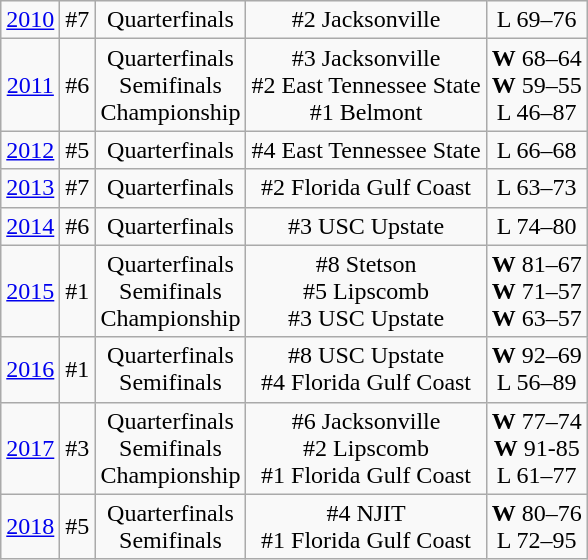<table class="wikitable">
<tr align="center">
<td><a href='#'>2010</a></td>
<td>#7</td>
<td>Quarterfinals</td>
<td>#2 Jacksonville</td>
<td>L 69–76</td>
</tr>
<tr align="center">
<td><a href='#'>2011</a></td>
<td>#6</td>
<td>Quarterfinals<br>Semifinals<br>Championship</td>
<td>#3 Jacksonville<br>#2 East Tennessee State<br>#1 Belmont</td>
<td><strong>W</strong> 68–64<br><strong>W</strong> 59–55<br>L 46–87</td>
</tr>
<tr align="center">
<td><a href='#'>2012</a></td>
<td>#5</td>
<td>Quarterfinals</td>
<td>#4 East Tennessee State</td>
<td>L 66–68</td>
</tr>
<tr align="center">
<td><a href='#'>2013</a></td>
<td>#7</td>
<td>Quarterfinals</td>
<td>#2 Florida Gulf Coast</td>
<td>L 63–73</td>
</tr>
<tr align="center">
<td><a href='#'>2014</a></td>
<td>#6</td>
<td>Quarterfinals</td>
<td>#3 USC Upstate</td>
<td>L 74–80</td>
</tr>
<tr align="center">
<td><a href='#'>2015</a></td>
<td>#1</td>
<td>Quarterfinals<br>Semifinals<br>Championship</td>
<td>#8 Stetson<br>#5 Lipscomb<br>#3 USC Upstate</td>
<td><strong>W</strong> 81–67<br><strong>W</strong> 71–57<br><strong>W</strong> 63–57</td>
</tr>
<tr align="center">
<td><a href='#'>2016</a></td>
<td>#1</td>
<td>Quarterfinals<br>Semifinals</td>
<td>#8 USC Upstate<br>#4 Florida Gulf Coast</td>
<td><strong>W</strong> 92–69<br>L 56–89</td>
</tr>
<tr align="center">
<td><a href='#'>2017</a></td>
<td>#3</td>
<td>Quarterfinals<br>Semifinals<br>Championship</td>
<td>#6 Jacksonville<br>#2 Lipscomb<br>#1 Florida Gulf Coast</td>
<td><strong>W</strong> 77–74<br> <strong>W</strong> 91-85<br>L 61–77</td>
</tr>
<tr align="center">
<td><a href='#'>2018</a></td>
<td>#5</td>
<td>Quarterfinals<br>Semifinals</td>
<td>#4 NJIT<br>#1 Florida Gulf Coast</td>
<td><strong>W</strong> 80–76<br>L 72–95</td>
</tr>
</table>
